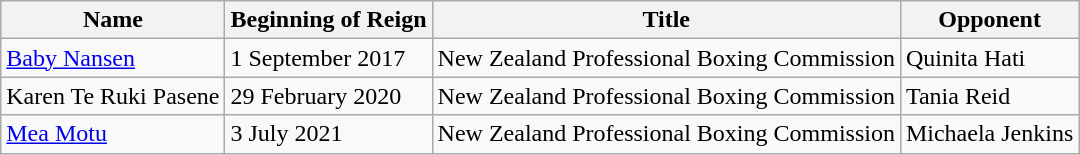<table class="wikitable">
<tr>
<th>Name</th>
<th>Beginning of Reign</th>
<th>Title</th>
<th>Opponent</th>
</tr>
<tr>
<td><a href='#'>Baby Nansen</a></td>
<td>1 September 2017</td>
<td>New Zealand Professional Boxing Commission</td>
<td>Quinita Hati</td>
</tr>
<tr>
<td>Karen Te Ruki Pasene</td>
<td>29 February 2020</td>
<td>New Zealand Professional Boxing Commission</td>
<td>Tania Reid</td>
</tr>
<tr>
<td><a href='#'>Mea Motu</a></td>
<td>3 July 2021</td>
<td>New Zealand Professional Boxing Commission</td>
<td>Michaela Jenkins</td>
</tr>
</table>
